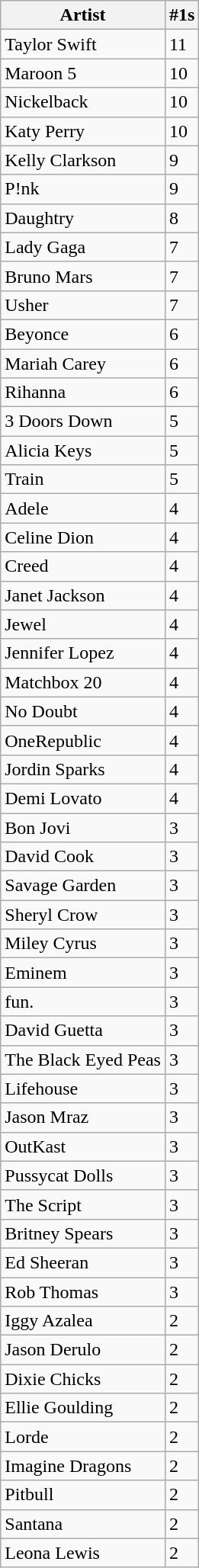<table class="wikitable sortable">
<tr>
<th>Artist</th>
<th>#1s</th>
</tr>
<tr>
<td>Taylor Swift</td>
<td>11</td>
</tr>
<tr>
<td>Maroon 5</td>
<td>10</td>
</tr>
<tr>
<td>Nickelback</td>
<td>10</td>
</tr>
<tr>
<td>Katy Perry</td>
<td>10</td>
</tr>
<tr>
<td>Kelly Clarkson</td>
<td>9</td>
</tr>
<tr>
<td>P!nk</td>
<td>9</td>
</tr>
<tr>
<td>Daughtry</td>
<td>8</td>
</tr>
<tr>
<td>Lady Gaga</td>
<td>7</td>
</tr>
<tr>
<td>Bruno Mars</td>
<td>7</td>
</tr>
<tr>
<td>Usher</td>
<td>7</td>
</tr>
<tr>
<td>Beyonce</td>
<td>6</td>
</tr>
<tr>
<td>Mariah Carey</td>
<td>6</td>
</tr>
<tr>
<td>Rihanna</td>
<td>6</td>
</tr>
<tr>
<td>3 Doors Down</td>
<td>5</td>
</tr>
<tr>
<td>Alicia Keys</td>
<td>5</td>
</tr>
<tr>
<td>Train</td>
<td>5</td>
</tr>
<tr>
<td>Adele</td>
<td>4</td>
</tr>
<tr>
<td>Celine Dion</td>
<td>4</td>
</tr>
<tr>
<td>Creed</td>
<td>4</td>
</tr>
<tr>
<td>Janet Jackson</td>
<td>4</td>
</tr>
<tr>
<td>Jewel</td>
<td>4</td>
</tr>
<tr>
<td>Jennifer Lopez</td>
<td>4</td>
</tr>
<tr>
<td>Matchbox 20</td>
<td>4</td>
</tr>
<tr>
<td>No Doubt</td>
<td>4</td>
</tr>
<tr>
<td>OneRepublic</td>
<td>4</td>
</tr>
<tr>
<td>Jordin Sparks</td>
<td>4</td>
</tr>
<tr>
<td>Demi Lovato</td>
<td>4</td>
</tr>
<tr>
<td>Bon Jovi</td>
<td>3</td>
</tr>
<tr>
<td>David Cook</td>
<td>3</td>
</tr>
<tr>
<td>Savage Garden</td>
<td>3</td>
</tr>
<tr>
<td>Sheryl Crow</td>
<td>3</td>
</tr>
<tr>
<td>Miley Cyrus</td>
<td>3</td>
</tr>
<tr>
<td>Eminem</td>
<td>3</td>
</tr>
<tr>
<td>fun.</td>
<td>3</td>
</tr>
<tr>
<td>David Guetta</td>
<td>3</td>
</tr>
<tr>
<td>The Black Eyed Peas</td>
<td>3</td>
</tr>
<tr>
<td>Lifehouse</td>
<td>3</td>
</tr>
<tr>
<td>Jason Mraz</td>
<td>3</td>
</tr>
<tr>
<td>OutKast</td>
<td>3</td>
</tr>
<tr>
<td>Pussycat Dolls</td>
<td>3</td>
</tr>
<tr>
<td>The Script</td>
<td>3</td>
</tr>
<tr>
<td>Britney Spears</td>
<td>3</td>
</tr>
<tr>
<td>Ed Sheeran</td>
<td>3</td>
</tr>
<tr>
<td>Rob Thomas</td>
<td>3</td>
</tr>
<tr>
<td>Iggy Azalea</td>
<td>2</td>
</tr>
<tr>
<td>Jason Derulo</td>
<td>2</td>
</tr>
<tr>
<td>Dixie Chicks</td>
<td>2</td>
</tr>
<tr>
<td>Ellie Goulding</td>
<td>2</td>
</tr>
<tr>
<td>Lorde</td>
<td>2</td>
</tr>
<tr>
<td>Imagine Dragons</td>
<td>2</td>
</tr>
<tr>
<td>Pitbull</td>
<td>2</td>
</tr>
<tr>
<td>Santana</td>
<td>2</td>
</tr>
<tr>
<td>Leona Lewis</td>
<td>2</td>
</tr>
</table>
